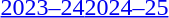<table id=toc class=toc summary=Contents>
<tr>
<th></th>
</tr>
<tr>
<td align=center><br><a href='#'></a><a href='#'></a><a href='#'></a><a href='#'></a><a href='#'></a><a href='#'></a><a href='#'></a><a href='#'>2023–24</a><a href='#'>2024–25</a></td>
</tr>
</table>
